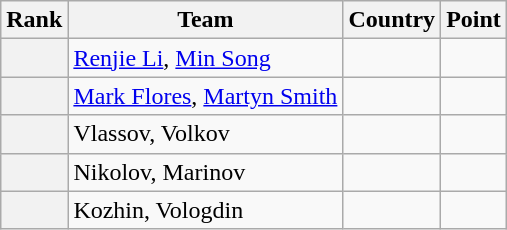<table class="wikitable sortable">
<tr>
<th>Rank</th>
<th>Team</th>
<th>Country</th>
<th>Point</th>
</tr>
<tr>
<th></th>
<td><a href='#'>Renjie Li</a>, <a href='#'>Min Song</a></td>
<td></td>
<td></td>
</tr>
<tr>
<th></th>
<td><a href='#'>Mark Flores</a>, <a href='#'>Martyn Smith</a></td>
<td></td>
<td></td>
</tr>
<tr>
<th></th>
<td>Vlassov, Volkov</td>
<td></td>
<td></td>
</tr>
<tr>
<th></th>
<td>Nikolov, Marinov</td>
<td></td>
<td></td>
</tr>
<tr>
<th></th>
<td>Kozhin, Vologdin</td>
<td></td>
<td></td>
</tr>
</table>
